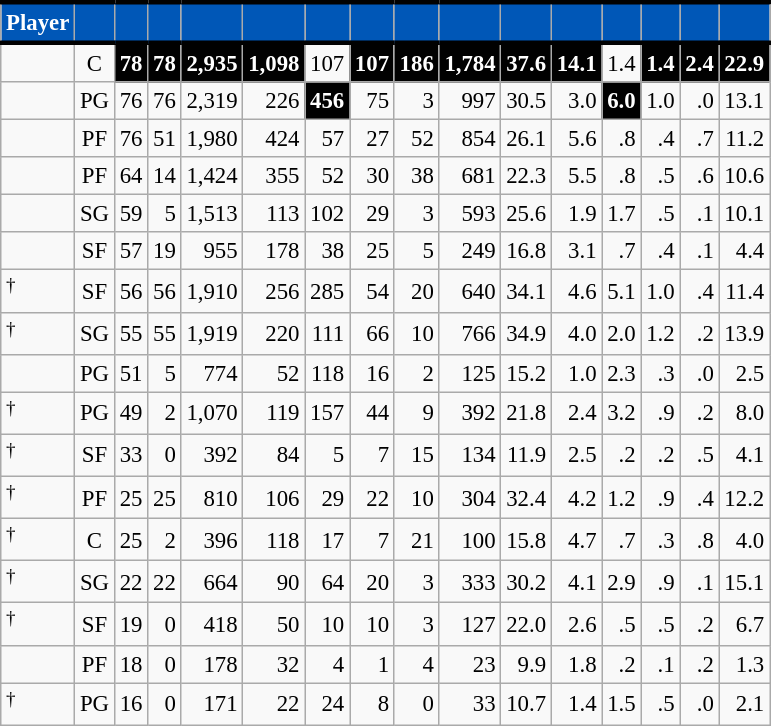<table class="wikitable sortable" style="font-size: 95%; text-align:right;">
<tr>
<th style="background:#0057B7; color:#FFFFFF; border-top:#010101 3px solid; border-bottom:#010101 3px solid;">Player</th>
<th style="background:#0057B7; color:#FFFFFF; border-top:#010101 3px solid; border-bottom:#010101 3px solid;"></th>
<th style="background:#0057B7; color:#FFFFFF; border-top:#010101 3px solid; border-bottom:#010101 3px solid;"></th>
<th style="background:#0057B7; color:#FFFFFF; border-top:#010101 3px solid; border-bottom:#010101 3px solid;"></th>
<th style="background:#0057B7; color:#FFFFFF; border-top:#010101 3px solid; border-bottom:#010101 3px solid;"></th>
<th style="background:#0057B7; color:#FFFFFF; border-top:#010101 3px solid; border-bottom:#010101 3px solid;"></th>
<th style="background:#0057B7; color:#FFFFFF; border-top:#010101 3px solid; border-bottom:#010101 3px solid;"></th>
<th style="background:#0057B7; color:#FFFFFF; border-top:#010101 3px solid; border-bottom:#010101 3px solid;"></th>
<th style="background:#0057B7; color:#FFFFFF; border-top:#010101 3px solid; border-bottom:#010101 3px solid;"></th>
<th style="background:#0057B7; color:#FFFFFF; border-top:#010101 3px solid; border-bottom:#010101 3px solid;"></th>
<th style="background:#0057B7; color:#FFFFFF; border-top:#010101 3px solid; border-bottom:#010101 3px solid;"></th>
<th style="background:#0057B7; color:#FFFFFF; border-top:#010101 3px solid; border-bottom:#010101 3px solid;"></th>
<th style="background:#0057B7; color:#FFFFFF; border-top:#010101 3px solid; border-bottom:#010101 3px solid;"></th>
<th style="background:#0057B7; color:#FFFFFF; border-top:#010101 3px solid; border-bottom:#010101 3px solid;"></th>
<th style="background:#0057B7; color:#FFFFFF; border-top:#010101 3px solid; border-bottom:#010101 3px solid;"></th>
<th style="background:#0057B7; color:#FFFFFF; border-top:#010101 3px solid; border-bottom:#010101 3px solid;"></th>
</tr>
<tr>
<td style="text-align:left;"></td>
<td style="text-align:center;">C</td>
<td style="background:#010101; color:#FFFFFF;"><strong>78</strong></td>
<td style="background:#010101; color:#FFFFFF;"><strong>78</strong></td>
<td style="background:#010101; color:#FFFFFF;"><strong>2,935</strong></td>
<td style="background:#010101; color:#FFFFFF;"><strong>1,098</strong></td>
<td>107</td>
<td style="background:#010101; color:#FFFFFF;"><strong>107</strong></td>
<td style="background:#010101; color:#FFFFFF;"><strong>186</strong></td>
<td style="background:#010101; color:#FFFFFF;"><strong>1,784</strong></td>
<td style="background:#010101; color:#FFFFFF;"><strong>37.6</strong></td>
<td style="background:#010101; color:#FFFFFF;"><strong>14.1</strong></td>
<td>1.4</td>
<td style="background:#010101; color:#FFFFFF;"><strong>1.4</strong></td>
<td style="background:#010101; color:#FFFFFF;"><strong>2.4</strong></td>
<td style="background:#010101; color:#FFFFFF;"><strong>22.9</strong></td>
</tr>
<tr>
<td style="text-align:left;"></td>
<td style="text-align:center;">PG</td>
<td>76</td>
<td>76</td>
<td>2,319</td>
<td>226</td>
<td style="background:#010101; color:#FFFFFF;"><strong>456</strong></td>
<td>75</td>
<td>3</td>
<td>997</td>
<td>30.5</td>
<td>3.0</td>
<td style="background:#010101; color:#FFFFFF;"><strong>6.0</strong></td>
<td>1.0</td>
<td>.0</td>
<td>13.1</td>
</tr>
<tr>
<td style="text-align:left;"></td>
<td style="text-align:center;">PF</td>
<td>76</td>
<td>51</td>
<td>1,980</td>
<td>424</td>
<td>57</td>
<td>27</td>
<td>52</td>
<td>854</td>
<td>26.1</td>
<td>5.6</td>
<td>.8</td>
<td>.4</td>
<td>.7</td>
<td>11.2</td>
</tr>
<tr>
<td style="text-align:left;"></td>
<td style="text-align:center;">PF</td>
<td>64</td>
<td>14</td>
<td>1,424</td>
<td>355</td>
<td>52</td>
<td>30</td>
<td>38</td>
<td>681</td>
<td>22.3</td>
<td>5.5</td>
<td>.8</td>
<td>.5</td>
<td>.6</td>
<td>10.6</td>
</tr>
<tr>
<td style="text-align:left;"></td>
<td style="text-align:center;">SG</td>
<td>59</td>
<td>5</td>
<td>1,513</td>
<td>113</td>
<td>102</td>
<td>29</td>
<td>3</td>
<td>593</td>
<td>25.6</td>
<td>1.9</td>
<td>1.7</td>
<td>.5</td>
<td>.1</td>
<td>10.1</td>
</tr>
<tr>
<td style="text-align:left;"></td>
<td style="text-align:center;">SF</td>
<td>57</td>
<td>19</td>
<td>955</td>
<td>178</td>
<td>38</td>
<td>25</td>
<td>5</td>
<td>249</td>
<td>16.8</td>
<td>3.1</td>
<td>.7</td>
<td>.4</td>
<td>.1</td>
<td>4.4</td>
</tr>
<tr>
<td style="text-align:left;"><sup>†</sup></td>
<td style="text-align:center;">SF</td>
<td>56</td>
<td>56</td>
<td>1,910</td>
<td>256</td>
<td>285</td>
<td>54</td>
<td>20</td>
<td>640</td>
<td>34.1</td>
<td>4.6</td>
<td>5.1</td>
<td>1.0</td>
<td>.4</td>
<td>11.4</td>
</tr>
<tr>
<td style="text-align:left;"><sup>†</sup></td>
<td style="text-align:center;">SG</td>
<td>55</td>
<td>55</td>
<td>1,919</td>
<td>220</td>
<td>111</td>
<td>66</td>
<td>10</td>
<td>766</td>
<td>34.9</td>
<td>4.0</td>
<td>2.0</td>
<td>1.2</td>
<td>.2</td>
<td>13.9</td>
</tr>
<tr>
<td style="text-align:left;"></td>
<td style="text-align:center;">PG</td>
<td>51</td>
<td>5</td>
<td>774</td>
<td>52</td>
<td>118</td>
<td>16</td>
<td>2</td>
<td>125</td>
<td>15.2</td>
<td>1.0</td>
<td>2.3</td>
<td>.3</td>
<td>.0</td>
<td>2.5</td>
</tr>
<tr>
<td style="text-align:left;"><sup>†</sup></td>
<td style="text-align:center;">PG</td>
<td>49</td>
<td>2</td>
<td>1,070</td>
<td>119</td>
<td>157</td>
<td>44</td>
<td>9</td>
<td>392</td>
<td>21.8</td>
<td>2.4</td>
<td>3.2</td>
<td>.9</td>
<td>.2</td>
<td>8.0</td>
</tr>
<tr>
<td style="text-align:left;"><sup>†</sup></td>
<td style="text-align:center;">SF</td>
<td>33</td>
<td>0</td>
<td>392</td>
<td>84</td>
<td>5</td>
<td>7</td>
<td>15</td>
<td>134</td>
<td>11.9</td>
<td>2.5</td>
<td>.2</td>
<td>.2</td>
<td>.5</td>
<td>4.1</td>
</tr>
<tr>
<td style="text-align:left;"><sup>†</sup></td>
<td style="text-align:center;">PF</td>
<td>25</td>
<td>25</td>
<td>810</td>
<td>106</td>
<td>29</td>
<td>22</td>
<td>10</td>
<td>304</td>
<td>32.4</td>
<td>4.2</td>
<td>1.2</td>
<td>.9</td>
<td>.4</td>
<td>12.2</td>
</tr>
<tr>
<td style="text-align:left;"><sup>†</sup></td>
<td style="text-align:center;">C</td>
<td>25</td>
<td>2</td>
<td>396</td>
<td>118</td>
<td>17</td>
<td>7</td>
<td>21</td>
<td>100</td>
<td>15.8</td>
<td>4.7</td>
<td>.7</td>
<td>.3</td>
<td>.8</td>
<td>4.0</td>
</tr>
<tr>
<td style="text-align:left;"><sup>†</sup></td>
<td style="text-align:center;">SG</td>
<td>22</td>
<td>22</td>
<td>664</td>
<td>90</td>
<td>64</td>
<td>20</td>
<td>3</td>
<td>333</td>
<td>30.2</td>
<td>4.1</td>
<td>2.9</td>
<td>.9</td>
<td>.1</td>
<td>15.1</td>
</tr>
<tr>
<td style="text-align:left;"><sup>†</sup></td>
<td style="text-align:center;">SF</td>
<td>19</td>
<td>0</td>
<td>418</td>
<td>50</td>
<td>10</td>
<td>10</td>
<td>3</td>
<td>127</td>
<td>22.0</td>
<td>2.6</td>
<td>.5</td>
<td>.5</td>
<td>.2</td>
<td>6.7</td>
</tr>
<tr>
<td style="text-align:left;"></td>
<td style="text-align:center;">PF</td>
<td>18</td>
<td>0</td>
<td>178</td>
<td>32</td>
<td>4</td>
<td>1</td>
<td>4</td>
<td>23</td>
<td>9.9</td>
<td>1.8</td>
<td>.2</td>
<td>.1</td>
<td>.2</td>
<td>1.3</td>
</tr>
<tr>
<td style="text-align:left;"><sup>†</sup></td>
<td style="text-align:center;">PG</td>
<td>16</td>
<td>0</td>
<td>171</td>
<td>22</td>
<td>24</td>
<td>8</td>
<td>0</td>
<td>33</td>
<td>10.7</td>
<td>1.4</td>
<td>1.5</td>
<td>.5</td>
<td>.0</td>
<td>2.1</td>
</tr>
</table>
